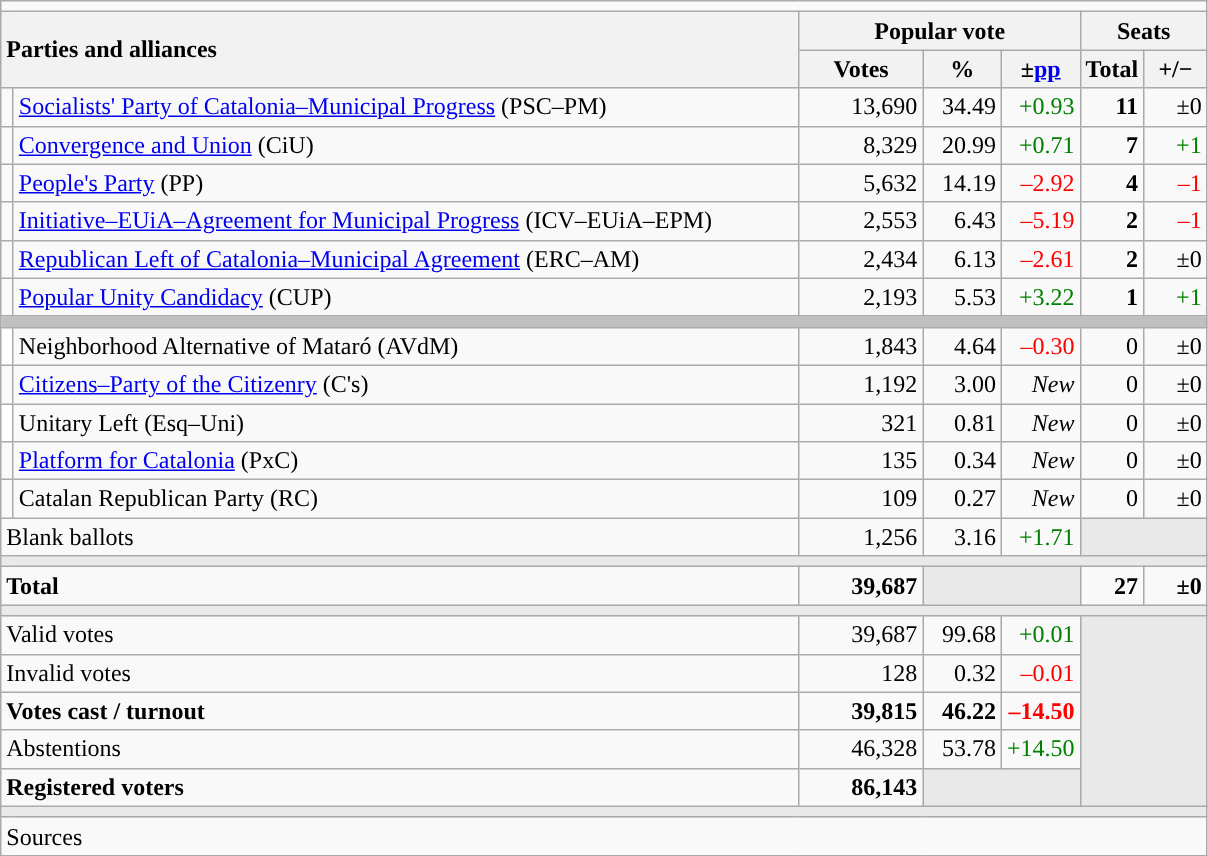<table class="wikitable" style="text-align:right;">
<tr>
<td colspan="7"></td>
</tr>
<tr>
<th style="text-align:left;" rowspan="2" colspan="2" width="525">Parties and alliances</th>
<th colspan="3">Popular vote</th>
<th colspan="2">Seats</th>
</tr>
<tr>
<th width="75">Votes</th>
<th width="45">%</th>
<th width="45">±<a href='#'>pp</a></th>
<th width="35">Total</th>
<th width="35">+/−</th>
</tr>
<tr>
<td width="1" style="color:inherit;background:"></td>
<td align="left"><a href='#'>Socialists' Party of Catalonia–Municipal Progress</a> (PSC–PM)</td>
<td>13,690</td>
<td>34.49</td>
<td style="color:green;">+0.93</td>
<td><strong>11</strong></td>
<td>±0</td>
</tr>
<tr>
<td style="color:inherit;background:"></td>
<td align="left"><a href='#'>Convergence and Union</a> (CiU)</td>
<td>8,329</td>
<td>20.99</td>
<td style="color:green;">+0.71</td>
<td><strong>7</strong></td>
<td style="color:green;">+1</td>
</tr>
<tr>
<td style="color:inherit;background:"></td>
<td align="left"><a href='#'>People's Party</a> (PP)</td>
<td>5,632</td>
<td>14.19</td>
<td style="color:red;">–2.92</td>
<td><strong>4</strong></td>
<td style="color:red;">–1</td>
</tr>
<tr>
<td style="color:inherit;background:"></td>
<td align="left"><a href='#'>Initiative–EUiA–Agreement for Municipal Progress</a> (ICV–EUiA–EPM)</td>
<td>2,553</td>
<td>6.43</td>
<td style="color:red;">–5.19</td>
<td><strong>2</strong></td>
<td style="color:red;">–1</td>
</tr>
<tr>
<td style="color:inherit;background:"></td>
<td align="left"><a href='#'>Republican Left of Catalonia–Municipal Agreement</a> (ERC–AM)</td>
<td>2,434</td>
<td>6.13</td>
<td style="color:red;">–2.61</td>
<td><strong>2</strong></td>
<td>±0</td>
</tr>
<tr>
<td style="color:inherit;background:"></td>
<td align="left"><a href='#'>Popular Unity Candidacy</a> (CUP)</td>
<td>2,193</td>
<td>5.53</td>
<td style="color:green;">+3.22</td>
<td><strong>1</strong></td>
<td style="color:green;">+1</td>
</tr>
<tr>
<td colspan="7" style="color:inherit;background:#C0C0C0"></td>
</tr>
<tr>
<td bgcolor="white"></td>
<td align="left">Neighborhood Alternative of Mataró (AVdM)</td>
<td>1,843</td>
<td>4.64</td>
<td style="color:red;">–0.30</td>
<td>0</td>
<td>±0</td>
</tr>
<tr>
<td style="color:inherit;background:"></td>
<td align="left"><a href='#'>Citizens–Party of the Citizenry</a> (C's)</td>
<td>1,192</td>
<td>3.00</td>
<td><em>New</em></td>
<td>0</td>
<td>±0</td>
</tr>
<tr>
<td bgcolor="white"></td>
<td align="left">Unitary Left (Esq–Uni)</td>
<td>321</td>
<td>0.81</td>
<td><em>New</em></td>
<td>0</td>
<td>±0</td>
</tr>
<tr>
<td style="color:inherit;background:"></td>
<td align="left"><a href='#'>Platform for Catalonia</a> (PxC)</td>
<td>135</td>
<td>0.34</td>
<td><em>New</em></td>
<td>0</td>
<td>±0</td>
</tr>
<tr>
<td style="color:inherit;background:"></td>
<td align="left">Catalan Republican Party (RC)</td>
<td>109</td>
<td>0.27</td>
<td><em>New</em></td>
<td>0</td>
<td>±0</td>
</tr>
<tr>
<td align="left" colspan="2">Blank ballots</td>
<td>1,256</td>
<td>3.16</td>
<td style="color:green;">+1.71</td>
<td style="color:inherit;background:#E9E9E9" colspan="2"></td>
</tr>
<tr>
<td colspan="7" style="color:inherit;background:#E9E9E9"></td>
</tr>
<tr style="font-weight:bold;">
<td align="left" colspan="2">Total</td>
<td>39,687</td>
<td bgcolor="#E9E9E9" colspan="2"></td>
<td>27</td>
<td>±0</td>
</tr>
<tr>
<td colspan="7" style="color:inherit;background:#E9E9E9"></td>
</tr>
<tr>
<td align="left" colspan="2">Valid votes</td>
<td>39,687</td>
<td>99.68</td>
<td style="color:green;">+0.01</td>
<td bgcolor="#E9E9E9" colspan="2" rowspan="5"></td>
</tr>
<tr>
<td align="left" colspan="2">Invalid votes</td>
<td>128</td>
<td>0.32</td>
<td style="color:red;">–0.01</td>
</tr>
<tr style="font-weight:bold;">
<td align="left" colspan="2">Votes cast / turnout</td>
<td>39,815</td>
<td>46.22</td>
<td style="color:red;">–14.50</td>
</tr>
<tr>
<td align="left" colspan="2">Abstentions</td>
<td>46,328</td>
<td>53.78</td>
<td style="color:green;">+14.50</td>
</tr>
<tr style="font-weight:bold;">
<td align="left" colspan="2">Registered voters</td>
<td>86,143</td>
<td bgcolor="#E9E9E9" colspan="2"></td>
</tr>
<tr>
<td colspan="7" style="color:inherit;background:#E9E9E9"></td>
</tr>
<tr>
<td align="left" colspan="7">Sources</td>
</tr>
</table>
